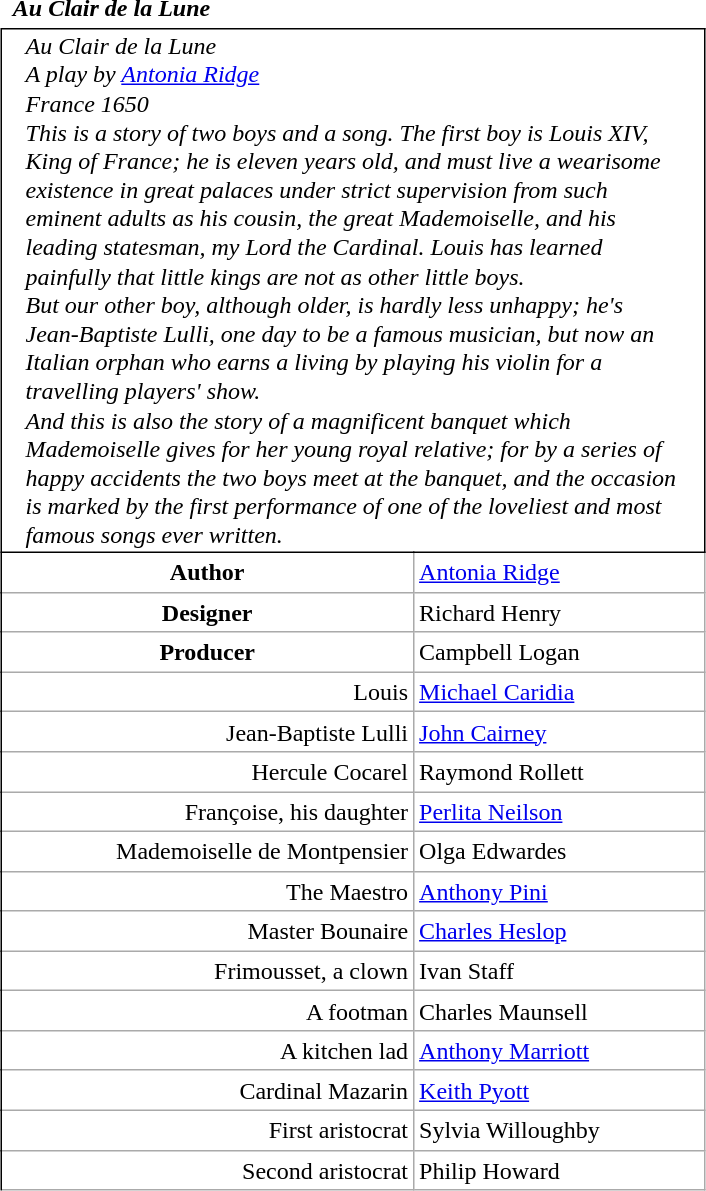<table class="wikitable mw-collapsible mw-collapsed" style="vertical-align:top;margin:auto 2em;line-height:1.2;max-width:33em;background-color:inherit;border:none;">
<tr>
<td class=unsortable style="border:hidden;line-height:1.67;margin-left:-1em;text-align:center;padding-left:0.5em;min-width:1.0em;"></td>
<td class=unsortable style="border-style:none;padding-left:0.5em;text-align:left;min-width:16.5em;font-weight:700;font-style:italic;">Au Clair de la Lune</td>
<td class=unsortable style="border:none;text-align:right;font-weight:normal; font-size:95%; min-width:8.5em;padding-right:0.2em;"></td>
<td class=unsortable style="border:none;min-width:3.5em;padding-left:0;"></td>
<td class=unsortable style="border:hidden;min-width:3.5em;font-size:95%;"></td>
</tr>
<tr>
<td rowspan=100 style="border:none thin;border-right-style :solid;"></td>
<td colspan=3 style="text-align:left;padding:0.1em 1em;font-style:italic;border: solid thin;"><em>Au Clair de la Lune</em><br>A play by <a href='#'>Antonia Ridge</a><br>France 1650<br>This is a story of two boys and a song. The first boy is Louis XIV, King of France; he is eleven years old, and must live a wearisome existence in great palaces under strict supervision from such eminent adults as his cousin, the great Mademoiselle, and his leading statesman, my Lord the Cardinal. Louis has learned painfully that little kings are not as other little boys.<br>But our other boy, although older, is hardly less unhappy; he's Jean-Baptiste Lulli, one day to be a famous musician, but now an Italian orphan who earns a living by playing his violin for a travelling players' show.<br>And this is also the story of a magnificent banquet which Mademoiselle gives for her young royal relative; for by a series of happy accidents the two boys meet at the banquet, and the occasion is marked by the first performance of one of the loveliest and most famous songs ever written.</td>
</tr>
<tr>
<td style="text-align:center;font-weight:bold;">Author</td>
<td colspan=2><a href='#'>Antonia Ridge</a></td>
</tr>
<tr>
<td style="text-align:center;font-weight:bold;">Designer</td>
<td colspan=2>Richard Henry</td>
</tr>
<tr>
<td style="text-align:center;font-weight:bold;">Producer</td>
<td colspan=2>Campbell Logan</td>
</tr>
<tr>
<td style="text-align:right;">Louis</td>
<td colspan=2><a href='#'>Michael Caridia</a></td>
</tr>
<tr>
<td style="text-align:right;">Jean-Baptiste Lulli</td>
<td colspan=2><a href='#'>John Cairney</a></td>
</tr>
<tr>
<td style="text-align:right;">Hercule Cocarel</td>
<td colspan=2>Raymond Rollett</td>
</tr>
<tr>
<td style="text-align:right;">Françoise, his daughter</td>
<td colspan=2><a href='#'>Perlita Neilson</a></td>
</tr>
<tr>
<td style="text-align:right;">Mademoiselle de Montpensier</td>
<td colspan=2>Olga Edwardes</td>
</tr>
<tr>
<td style="text-align:right;">The Maestro</td>
<td colspan=2><a href='#'>Anthony Pini</a></td>
</tr>
<tr>
<td style="text-align:right;">Master Bounaire</td>
<td colspan=2><a href='#'>Charles Heslop</a></td>
</tr>
<tr>
<td style="text-align:right;">Frimousset, a clown</td>
<td colspan=2>Ivan Staff</td>
</tr>
<tr>
<td style="text-align:right;">A footman</td>
<td colspan=2>Charles Maunsell</td>
</tr>
<tr>
<td style="text-align:right;">A kitchen lad</td>
<td colspan=2><a href='#'>Anthony Marriott</a></td>
</tr>
<tr>
<td style="text-align:right;">Cardinal Mazarin</td>
<td colspan=2><a href='#'>Keith Pyott</a></td>
</tr>
<tr>
<td style="text-align:right;">First aristocrat</td>
<td colspan=2>Sylvia Willoughby</td>
</tr>
<tr>
<td style="text-align:right;">Second aristocrat</td>
<td colspan=2>Philip Howard</td>
</tr>
</table>
